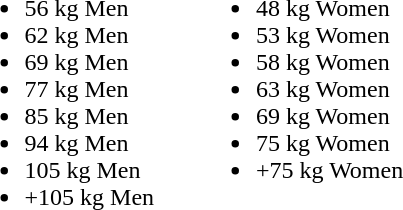<table>
<tr>
<td><br><ul><li>56 kg Men</li><li>62 kg Men</li><li>69 kg Men</li><li>77 kg Men</li><li>85 kg Men</li><li>94 kg Men</li><li>105 kg Men</li><li>+105 kg Men</li></ul></td>
<td width=20></td>
<td valign=top><br><ul><li>48 kg Women</li><li>53 kg Women</li><li>58 kg Women</li><li>63 kg Women</li><li>69 kg Women</li><li>75 kg Women</li><li>+75 kg Women</li></ul></td>
</tr>
</table>
